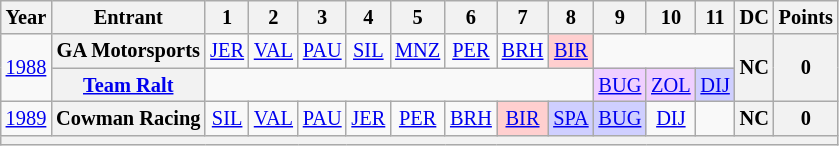<table class="wikitable" style="text-align:center; font-size:85%">
<tr>
<th>Year</th>
<th>Entrant</th>
<th>1</th>
<th>2</th>
<th>3</th>
<th>4</th>
<th>5</th>
<th>6</th>
<th>7</th>
<th>8</th>
<th>9</th>
<th>10</th>
<th>11</th>
<th>DC</th>
<th>Points</th>
</tr>
<tr>
<td rowspan="2"><a href='#'>1988</a></td>
<th nowrap>GA Motorsports</th>
<td><a href='#'>JER</a></td>
<td><a href='#'>VAL</a></td>
<td><a href='#'>PAU</a></td>
<td><a href='#'>SIL</a></td>
<td><a href='#'>MNZ</a></td>
<td><a href='#'>PER</a></td>
<td><a href='#'>BRH</a></td>
<td style="background:#ffcfcf;"><a href='#'>BIR</a><br></td>
<td colspan=3></td>
<th rowspan="2">NC</th>
<th rowspan="2">0</th>
</tr>
<tr>
<th nowrap><a href='#'>Team Ralt</a></th>
<td colspan=8></td>
<td style="background:#EFCFFF;"><a href='#'>BUG</a><br></td>
<td style="background:#EFCFFF;"><a href='#'>ZOL</a><br></td>
<td style="background:#CFCFFF;"><a href='#'>DIJ</a><br></td>
</tr>
<tr>
<td><a href='#'>1989</a></td>
<th nowrap>Cowman Racing</th>
<td><a href='#'>SIL</a></td>
<td><a href='#'>VAL</a></td>
<td><a href='#'>PAU</a></td>
<td><a href='#'>JER</a></td>
<td><a href='#'>PER</a></td>
<td><a href='#'>BRH</a></td>
<td style="background:#ffcfcf;"><a href='#'>BIR</a><br></td>
<td style="background:#CFCFFF;"><a href='#'>SPA</a><br></td>
<td style="background:#CFCFFF;"><a href='#'>BUG</a><br></td>
<td><a href='#'>DIJ</a></td>
<td></td>
<th>NC</th>
<th>0</th>
</tr>
<tr>
<th colspan="15"></th>
</tr>
</table>
